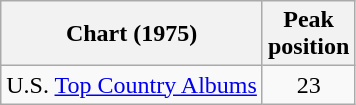<table class="wikitable">
<tr>
<th>Chart (1975)</th>
<th>Peak<br>position</th>
</tr>
<tr>
<td>U.S. <a href='#'>Top Country Albums</a></td>
<td align="center">23</td>
</tr>
</table>
